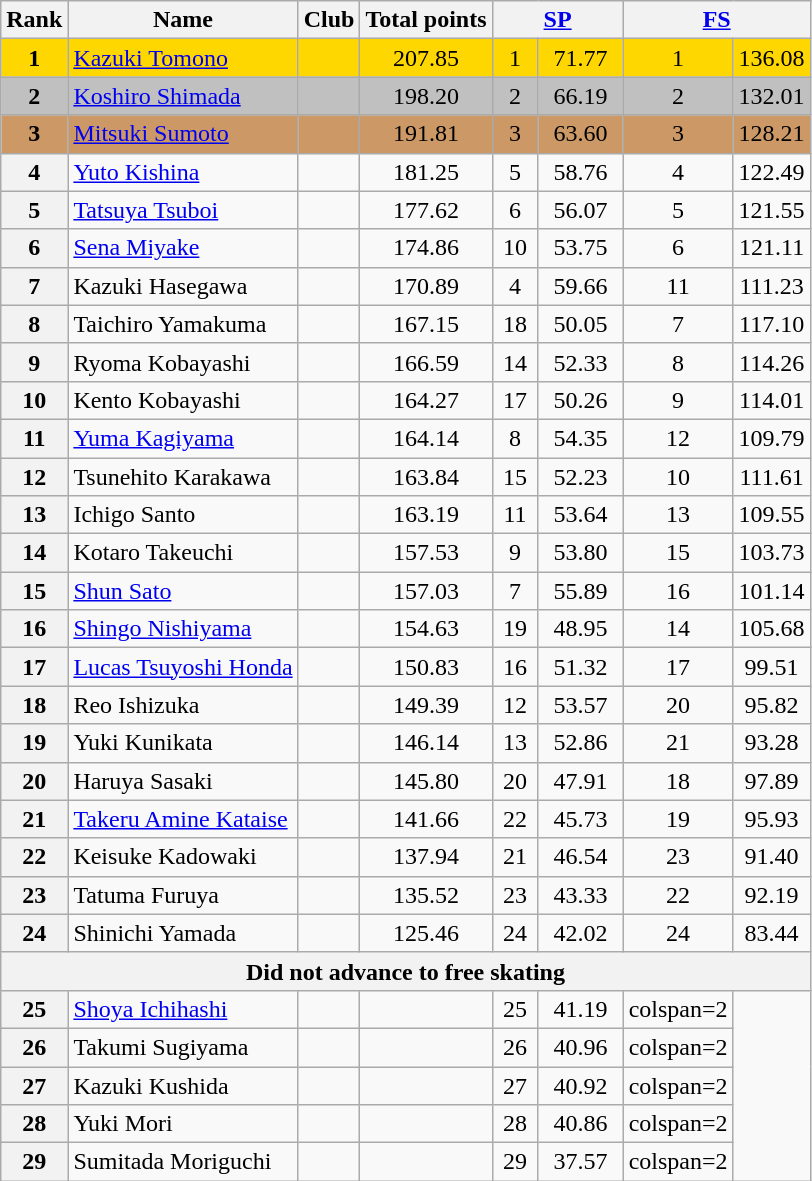<table class="wikitable sortable">
<tr>
<th>Rank</th>
<th>Name</th>
<th>Club</th>
<th>Total points</th>
<th colspan="2" width="80px"><a href='#'>SP</a></th>
<th colspan="2" width="80px"><a href='#'>FS</a></th>
</tr>
<tr bgcolor="gold">
<td align="center"><strong>1</strong></td>
<td><a href='#'>Kazuki Tomono</a></td>
<td></td>
<td align="center">207.85</td>
<td align="center">1</td>
<td align="center">71.77</td>
<td align="center">1</td>
<td align="center">136.08</td>
</tr>
<tr bgcolor="silver">
<td align="center"><strong>2</strong></td>
<td><a href='#'>Koshiro Shimada</a></td>
<td></td>
<td align="center">198.20</td>
<td align="center">2</td>
<td align="center">66.19</td>
<td align="center">2</td>
<td align="center">132.01</td>
</tr>
<tr bgcolor="cc9966">
<td align="center"><strong>3</strong></td>
<td><a href='#'>Mitsuki Sumoto</a></td>
<td></td>
<td align="center">191.81</td>
<td align="center">3</td>
<td align="center">63.60</td>
<td align="center">3</td>
<td align="center">128.21</td>
</tr>
<tr>
<th>4</th>
<td><a href='#'>Yuto Kishina</a></td>
<td></td>
<td align="center">181.25</td>
<td align="center">5</td>
<td align="center">58.76</td>
<td align="center">4</td>
<td align="center">122.49</td>
</tr>
<tr>
<th>5</th>
<td><a href='#'>Tatsuya Tsuboi</a></td>
<td></td>
<td align="center">177.62</td>
<td align="center">6</td>
<td align="center">56.07</td>
<td align="center">5</td>
<td align="center">121.55</td>
</tr>
<tr>
<th>6</th>
<td><a href='#'>Sena Miyake</a></td>
<td></td>
<td align="center">174.86</td>
<td align="center">10</td>
<td align="center">53.75</td>
<td align="center">6</td>
<td align="center">121.11</td>
</tr>
<tr>
<th>7</th>
<td>Kazuki Hasegawa</td>
<td></td>
<td align="center">170.89</td>
<td align="center">4</td>
<td align="center">59.66</td>
<td align="center">11</td>
<td align="center">111.23</td>
</tr>
<tr>
<th>8</th>
<td>Taichiro Yamakuma</td>
<td></td>
<td align="center">167.15</td>
<td align="center">18</td>
<td align="center">50.05</td>
<td align="center">7</td>
<td align="center">117.10</td>
</tr>
<tr>
<th>9</th>
<td>Ryoma Kobayashi</td>
<td></td>
<td align="center">166.59</td>
<td align="center">14</td>
<td align="center">52.33</td>
<td align="center">8</td>
<td align="center">114.26</td>
</tr>
<tr>
<th>10</th>
<td>Kento Kobayashi</td>
<td></td>
<td align="center">164.27</td>
<td align="center">17</td>
<td align="center">50.26</td>
<td align="center">9</td>
<td align="center">114.01</td>
</tr>
<tr>
<th>11</th>
<td><a href='#'>Yuma Kagiyama</a></td>
<td></td>
<td align="center">164.14</td>
<td align="center">8</td>
<td align="center">54.35</td>
<td align="center">12</td>
<td align="center">109.79</td>
</tr>
<tr>
<th>12</th>
<td>Tsunehito Karakawa</td>
<td></td>
<td align="center">163.84</td>
<td align="center">15</td>
<td align="center">52.23</td>
<td align="center">10</td>
<td align="center">111.61</td>
</tr>
<tr>
<th>13</th>
<td>Ichigo Santo</td>
<td></td>
<td align="center">163.19</td>
<td align="center">11</td>
<td align="center">53.64</td>
<td align="center">13</td>
<td align="center">109.55</td>
</tr>
<tr>
<th>14</th>
<td>Kotaro Takeuchi</td>
<td></td>
<td align="center">157.53</td>
<td align="center">9</td>
<td align="center">53.80</td>
<td align="center">15</td>
<td align="center">103.73</td>
</tr>
<tr>
<th>15</th>
<td><a href='#'>Shun Sato</a></td>
<td></td>
<td align="center">157.03</td>
<td align="center">7</td>
<td align="center">55.89</td>
<td align="center">16</td>
<td align="center">101.14</td>
</tr>
<tr>
<th>16</th>
<td><a href='#'>Shingo Nishiyama</a></td>
<td></td>
<td align="center">154.63</td>
<td align="center">19</td>
<td align="center">48.95</td>
<td align="center">14</td>
<td align="center">105.68</td>
</tr>
<tr>
<th>17</th>
<td><a href='#'>Lucas Tsuyoshi Honda</a></td>
<td></td>
<td align="center">150.83</td>
<td align="center">16</td>
<td align="center">51.32</td>
<td align="center">17</td>
<td align="center">99.51</td>
</tr>
<tr>
<th>18</th>
<td>Reo Ishizuka</td>
<td></td>
<td align="center">149.39</td>
<td align="center">12</td>
<td align="center">53.57</td>
<td align="center">20</td>
<td align="center">95.82</td>
</tr>
<tr>
<th>19</th>
<td>Yuki Kunikata</td>
<td></td>
<td align="center">146.14</td>
<td align="center">13</td>
<td align="center">52.86</td>
<td align="center">21</td>
<td align="center">93.28</td>
</tr>
<tr>
<th>20</th>
<td>Haruya Sasaki</td>
<td></td>
<td align="center">145.80</td>
<td align="center">20</td>
<td align="center">47.91</td>
<td align="center">18</td>
<td align="center">97.89</td>
</tr>
<tr>
<th>21</th>
<td><a href='#'>Takeru Amine Kataise</a></td>
<td></td>
<td align="center">141.66</td>
<td align="center">22</td>
<td align="center">45.73</td>
<td align="center">19</td>
<td align="center">95.93</td>
</tr>
<tr>
<th>22</th>
<td>Keisuke Kadowaki</td>
<td></td>
<td align="center">137.94</td>
<td align="center">21</td>
<td align="center">46.54</td>
<td align="center">23</td>
<td align="center">91.40</td>
</tr>
<tr>
<th>23</th>
<td>Tatuma Furuya</td>
<td></td>
<td align="center">135.52</td>
<td align="center">23</td>
<td align="center">43.33</td>
<td align="center">22</td>
<td align="center">92.19</td>
</tr>
<tr>
<th>24</th>
<td>Shinichi Yamada</td>
<td></td>
<td align="center">125.46</td>
<td align="center">24</td>
<td align="center">42.02</td>
<td align="center">24</td>
<td align="center">83.44</td>
</tr>
<tr>
<th colspan=8>Did not advance to free skating</th>
</tr>
<tr>
<th>25</th>
<td><a href='#'>Shoya Ichihashi</a></td>
<td></td>
<td></td>
<td align="center">25</td>
<td align="center">41.19</td>
<td>colspan=2 </td>
</tr>
<tr>
<th>26</th>
<td>Takumi Sugiyama</td>
<td></td>
<td></td>
<td align="center">26</td>
<td align="center">40.96</td>
<td>colspan=2 </td>
</tr>
<tr>
<th>27</th>
<td>Kazuki Kushida</td>
<td></td>
<td></td>
<td align="center">27</td>
<td align="center">40.92</td>
<td>colspan=2 </td>
</tr>
<tr>
<th>28</th>
<td>Yuki Mori</td>
<td></td>
<td></td>
<td align="center">28</td>
<td align="center">40.86</td>
<td>colspan=2 </td>
</tr>
<tr>
<th>29</th>
<td>Sumitada Moriguchi</td>
<td></td>
<td></td>
<td align="center">29</td>
<td align="center">37.57</td>
<td>colspan=2 </td>
</tr>
</table>
